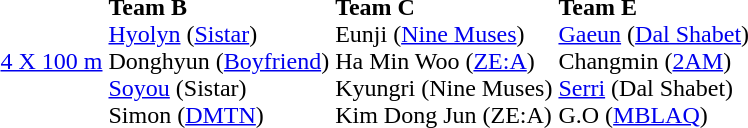<table>
<tr>
<td><a href='#'>4 X 100 m</a></td>
<td><strong>Team B</strong><br><a href='#'>Hyolyn</a> (<a href='#'>Sistar</a>)<br>Donghyun (<a href='#'>Boyfriend</a>)<br><a href='#'>Soyou</a> (Sistar)<br>Simon (<a href='#'>DMTN</a>)</td>
<td><strong>Team C</strong><br>Eunji (<a href='#'>Nine Muses</a>)<br>Ha Min Woo (<a href='#'>ZE:A</a>)<br>Kyungri (Nine Muses)<br>Kim Dong Jun (ZE:A)</td>
<td><strong>Team E</strong><br><a href='#'>Gaeun</a> (<a href='#'>Dal Shabet</a>)<br>Changmin (<a href='#'>2AM</a>)<br><a href='#'>Serri</a> (Dal Shabet)<br>G.O (<a href='#'>MBLAQ</a>)</td>
</tr>
</table>
